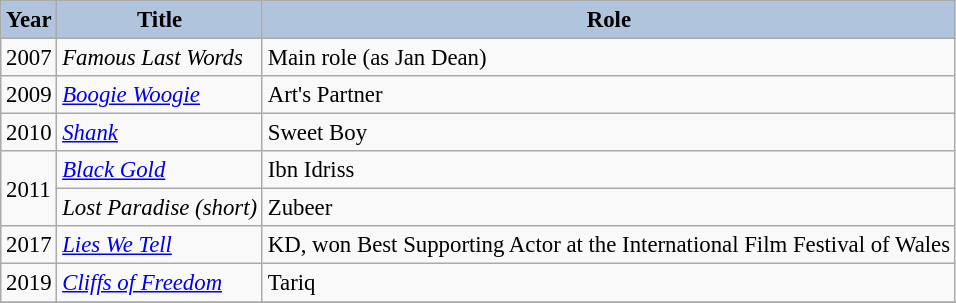<table class="wikitable" style="font-size: 95%;">
<tr>
<th style="background:#B0C4DE;">Year</th>
<th style="background:#B0C4DE;">Title</th>
<th style="background:#B0C4DE;">Role</th>
</tr>
<tr>
<td>2007</td>
<td><em>Famous Last Words</em></td>
<td>Main role (as Jan Dean)</td>
</tr>
<tr>
<td>2009</td>
<td><em><a href='#'>Boogie Woogie</a></em></td>
<td>Art's Partner</td>
</tr>
<tr>
<td>2010</td>
<td><em><a href='#'>Shank</a></em></td>
<td>Sweet Boy</td>
</tr>
<tr>
<td rowspan="2">2011</td>
<td><em><a href='#'>Black Gold</a> </em></td>
<td>Ibn Idriss</td>
</tr>
<tr>
<td><em>Lost Paradise (short)</em></td>
<td>Zubeer</td>
</tr>
<tr>
<td>2017</td>
<td><em><a href='#'>Lies We Tell</a></em></td>
<td>KD, won Best Supporting Actor at the International Film Festival of Wales</td>
</tr>
<tr>
<td>2019</td>
<td><em><a href='#'>Cliffs of Freedom</a></em></td>
<td>Tariq</td>
</tr>
<tr>
</tr>
</table>
